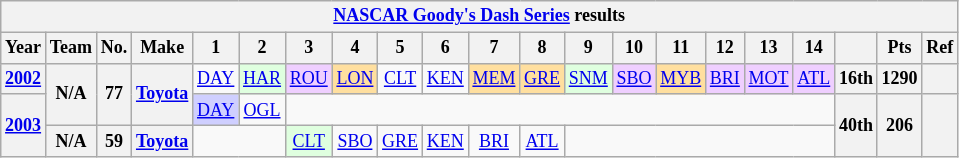<table class="wikitable" style="text-align:center; font-size:75%">
<tr>
<th colspan=32><a href='#'>NASCAR Goody's Dash Series</a> results</th>
</tr>
<tr>
<th>Year</th>
<th>Team</th>
<th>No.</th>
<th>Make</th>
<th>1</th>
<th>2</th>
<th>3</th>
<th>4</th>
<th>5</th>
<th>6</th>
<th>7</th>
<th>8</th>
<th>9</th>
<th>10</th>
<th>11</th>
<th>12</th>
<th>13</th>
<th>14</th>
<th></th>
<th>Pts</th>
<th>Ref</th>
</tr>
<tr>
<th><a href='#'>2002</a></th>
<th rowspan=2>N/A</th>
<th rowspan=2>77</th>
<th rowspan=2><a href='#'>Toyota</a></th>
<td><a href='#'>DAY</a></td>
<td style="background:#DFFFDF;"><a href='#'>HAR</a><br></td>
<td style="background:#EFCFFF;"><a href='#'>ROU</a><br></td>
<td style="background:#FFDF9F;"><a href='#'>LON</a><br></td>
<td><a href='#'>CLT</a></td>
<td><a href='#'>KEN</a></td>
<td style="background:#FFDF9F;"><a href='#'>MEM</a><br></td>
<td style="background:#FFDF9F;"><a href='#'>GRE</a><br></td>
<td style="background:#DFFFDF;"><a href='#'>SNM</a><br></td>
<td style="background:#EFCFFF;"><a href='#'>SBO</a><br></td>
<td style="background:#FFDF9F;"><a href='#'>MYB</a><br></td>
<td style="background:#EFCFFF;"><a href='#'>BRI</a><br></td>
<td style="background:#EFCFFF;"><a href='#'>MOT</a><br></td>
<td style="background:#EFCFFF;"><a href='#'>ATL</a><br></td>
<th>16th</th>
<th>1290</th>
<th></th>
</tr>
<tr>
<th rowspan=2><a href='#'>2003</a></th>
<td style="background:#CFCFFF;"><a href='#'>DAY</a><br></td>
<td><a href='#'>OGL</a></td>
<td colspan=12></td>
<th rowspan=2>40th</th>
<th rowspan=2>206</th>
<th rowspan=2></th>
</tr>
<tr>
<th>N/A</th>
<th>59</th>
<th><a href='#'>Toyota</a></th>
<td colspan=2></td>
<td style="background:#DFFFDF;"><a href='#'>CLT</a><br></td>
<td><a href='#'>SBO</a></td>
<td><a href='#'>GRE</a></td>
<td><a href='#'>KEN</a></td>
<td><a href='#'>BRI</a></td>
<td><a href='#'>ATL</a></td>
<td colspan=6></td>
</tr>
</table>
